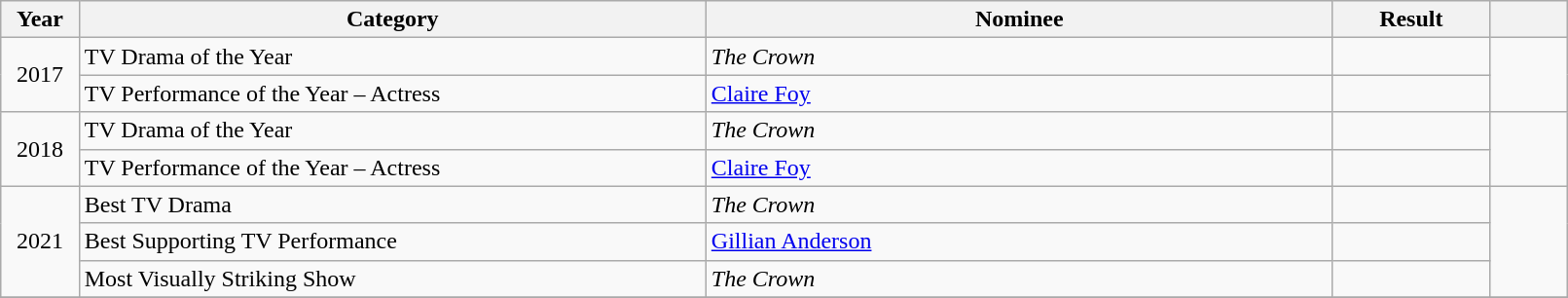<table class="wikitable" style="width:85%;">
<tr>
<th width=5%>Year</th>
<th style="width:40%;">Category</th>
<th style="width:40%;">Nominee</th>
<th style="width:10%;">Result</th>
<th width=5%></th>
</tr>
<tr>
<td style="text-align: center;" rowspan="2">2017</td>
<td>TV Drama of the Year</td>
<td><em>The Crown</em></td>
<td></td>
<td rowspan="2"></td>
</tr>
<tr>
<td>TV Performance of the Year – Actress</td>
<td><a href='#'>Claire Foy</a></td>
<td></td>
</tr>
<tr>
<td style="text-align: center;" rowspan="2">2018</td>
<td>TV Drama of the Year</td>
<td><em>The Crown</em></td>
<td></td>
<td rowspan="2"></td>
</tr>
<tr>
<td>TV Performance of the Year – Actress</td>
<td><a href='#'>Claire Foy</a></td>
<td></td>
</tr>
<tr>
<td style="text-align: center;" rowspan="3">2021</td>
<td>Best TV Drama</td>
<td><em>The Crown</em></td>
<td></td>
<td rowspan="3"></td>
</tr>
<tr>
<td>Best Supporting TV Performance</td>
<td><a href='#'>Gillian Anderson</a></td>
<td></td>
</tr>
<tr>
<td>Most Visually Striking Show</td>
<td><em>The Crown</em></td>
<td></td>
</tr>
<tr>
</tr>
</table>
